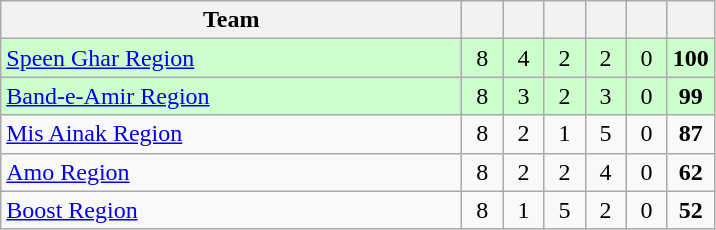<table class="wikitable" style="text-align:center">
<tr>
<th style="width:300px">Team</th>
<th width="20"></th>
<th width="20"></th>
<th width="20"></th>
<th width="20"></th>
<th width="20"></th>
<th width="20"></th>
</tr>
<tr style="background:#cfc">
<td style="text-align:left"><a href='#'>Speen Ghar Region</a></td>
<td>8</td>
<td>4</td>
<td>2</td>
<td>2</td>
<td>0</td>
<td><strong>100</strong></td>
</tr>
<tr style="background:#cfc">
<td style="text-align:left"><a href='#'>Band-e-Amir Region</a></td>
<td>8</td>
<td>3</td>
<td>2</td>
<td>3</td>
<td>0</td>
<td><strong>99</strong></td>
</tr>
<tr>
<td style="text-align:left"><a href='#'>Mis Ainak Region</a></td>
<td>8</td>
<td>2</td>
<td>1</td>
<td>5</td>
<td>0</td>
<td><strong>87</strong></td>
</tr>
<tr>
<td style="text-align:left"><a href='#'>Amo Region</a></td>
<td>8</td>
<td>2</td>
<td>2</td>
<td>4</td>
<td>0</td>
<td><strong>62</strong></td>
</tr>
<tr>
<td style="text-align:left"><a href='#'>Boost Region</a></td>
<td>8</td>
<td>1</td>
<td>5</td>
<td>2</td>
<td>0</td>
<td><strong>52</strong></td>
</tr>
</table>
